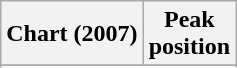<table class="wikitable">
<tr>
<th align="center">Chart (2007)</th>
<th align="center">Peak<br>position</th>
</tr>
<tr>
</tr>
<tr>
</tr>
</table>
